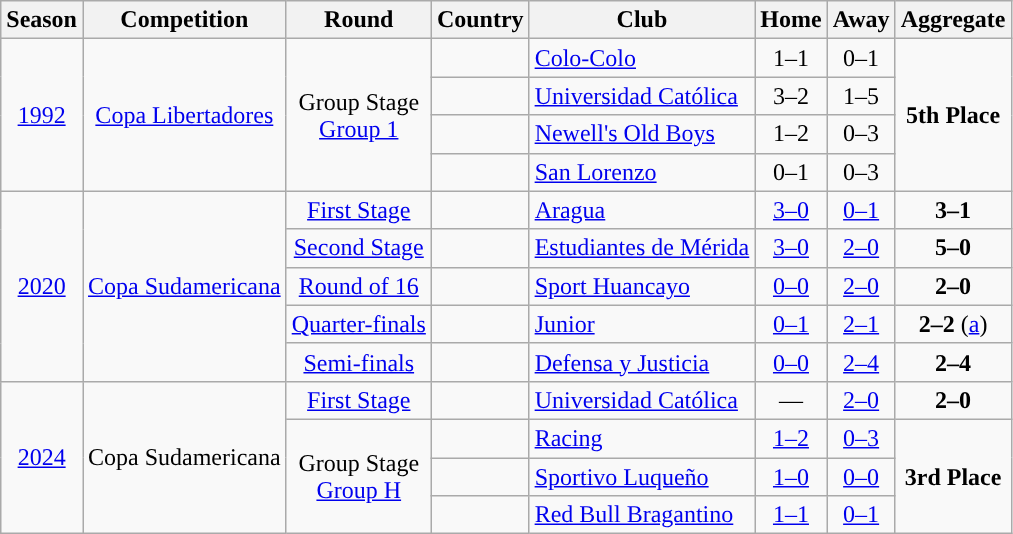<table class="wikitable" style="text-align:left;">
<tr>
<th>Season</th>
<th>Competition</th>
<th>Round</th>
<th>Country</th>
<th>Club</th>
<th>Home</th>
<th>Away</th>
<th>Aggregate</th>
</tr>
<tr>
<td style="text-align:center;" rowspan="4"><a href='#'>1992</a></td>
<td style="text-align:center;" rowspan="4"><a href='#'>Copa Libertadores</a></td>
<td style="text-align:center;" rowspan="4">Group Stage<br><a href='#'>Group 1</a></td>
<td style="text-align:center;"></td>
<td><a href='#'>Colo-Colo</a></td>
<td style="text-align:center;">1–1</td>
<td style="text-align:center;">0–1</td>
<td style="text-align:center;" rowspan=4><strong>5th Place</strong></td>
</tr>
<tr>
<td style="text-align:center;"></td>
<td><a href='#'>Universidad Católica</a></td>
<td style="text-align:center;">3–2</td>
<td style="text-align:center;">1–5</td>
</tr>
<tr>
<td style="text-align:center;"></td>
<td><a href='#'>Newell's Old Boys</a></td>
<td style="text-align:center;">1–2</td>
<td style="text-align:center;">0–3</td>
</tr>
<tr>
<td style="text-align:center;"></td>
<td><a href='#'>San Lorenzo</a></td>
<td style="text-align:center;">0–1</td>
<td style="text-align:center;">0–3</td>
</tr>
<tr>
<td style="text-align:center;" rowspan="5"><a href='#'>2020</a></td>
<td style="text-align:center;" rowspan="5"><a href='#'>Copa Sudamericana</a></td>
<td style="text-align:center;"><a href='#'>First Stage</a></td>
<td style="text-align:center;"></td>
<td><a href='#'>Aragua</a></td>
<td style="text-align:center;"><a href='#'>3–0</a></td>
<td style="text-align:center;"><a href='#'>0–1</a></td>
<td style="text-align:center;"><strong>3–1</strong></td>
</tr>
<tr>
<td style="text-align:center;"><a href='#'>Second Stage</a></td>
<td style="text-align:center;"></td>
<td><a href='#'>Estudiantes de Mérida</a></td>
<td style="text-align:center;"><a href='#'>3–0</a></td>
<td style="text-align:center;"><a href='#'>2–0</a></td>
<td style="text-align:center;"><strong>5–0</strong></td>
</tr>
<tr>
<td style="text-align:center;"><a href='#'>Round of 16</a></td>
<td style="text-align:center;"></td>
<td><a href='#'>Sport Huancayo</a></td>
<td style="text-align:center;"><a href='#'>0–0</a></td>
<td style="text-align:center;"><a href='#'>2–0</a></td>
<td style="text-align:center;"><strong>2–0</strong></td>
</tr>
<tr>
<td style="text-align:center;"><a href='#'>Quarter-finals</a></td>
<td style="text-align:center;"></td>
<td><a href='#'>Junior</a></td>
<td style="text-align:center;"><a href='#'>0–1</a></td>
<td style="text-align:center;"><a href='#'>2–1</a></td>
<td style="text-align:center;"><strong>2–2</strong> (<a href='#'>a</a>)</td>
</tr>
<tr>
<td style="text-align:center;"><a href='#'>Semi-finals</a></td>
<td style="text-align:center;"></td>
<td><a href='#'>Defensa y Justicia</a></td>
<td style="text-align:center;"><a href='#'>0–0</a></td>
<td style="text-align:center;"><a href='#'>2–4</a></td>
<td style="text-align:center;"><strong>2–4</strong></td>
</tr>
<tr>
<td style="text-align:center;" rowspan="4"><a href='#'>2024</a></td>
<td style="text-align:center;" rowspan="4">Copa Sudamericana</td>
<td style="text-align:center;"><a href='#'>First Stage</a></td>
<td style="text-align:center;"></td>
<td><a href='#'>Universidad Católica</a></td>
<td style="text-align:center;">—</td>
<td style="text-align:center;"><a href='#'>2–0</a></td>
<td style="text-align:center;"><strong>2–0</strong></td>
</tr>
<tr>
<td style="text-align:center;" rowspan="3">Group Stage<br><a href='#'>Group H</a></td>
<td style="text-align:center;"></td>
<td><a href='#'>Racing</a></td>
<td style="text-align:center;"><a href='#'>1–2</a></td>
<td style="text-align:center;"><a href='#'>0–3</a></td>
<td style="text-align:center;" rowspan=3><strong>3rd Place</strong></td>
</tr>
<tr>
<td style="text-align:center;"></td>
<td><a href='#'>Sportivo Luqueño</a></td>
<td style="text-align:center;"><a href='#'>1–0</a></td>
<td style="text-align:center;"><a href='#'>0–0</a></td>
</tr>
<tr>
<td style="text-align:center;"></td>
<td><a href='#'>Red Bull Bragantino</a></td>
<td style="text-align:center;"><a href='#'>1–1</a></td>
<td style="text-align:center;"><a href='#'>0–1</a></td>
</tr>
</table>
